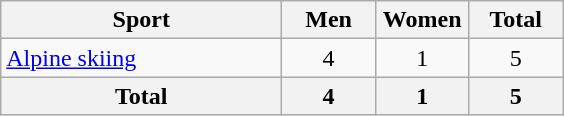<table class="wikitable sortable" style="text-align:center;">
<tr>
<th width=180>Sport</th>
<th width=55>Men</th>
<th width=55>Women</th>
<th width=55>Total</th>
</tr>
<tr>
<td align=left><a href='#'>Alpine skiing</a></td>
<td>4</td>
<td>1</td>
<td>5</td>
</tr>
<tr>
<th>Total</th>
<th>4</th>
<th>1</th>
<th>5</th>
</tr>
</table>
